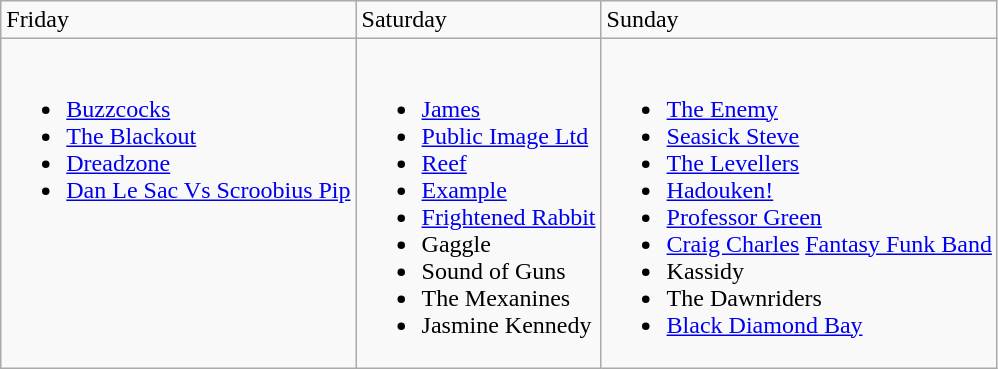<table class="wikitable">
<tr>
<td>Friday</td>
<td>Saturday</td>
<td>Sunday</td>
</tr>
<tr valign="top">
<td><br><ul><li><a href='#'>Buzzcocks</a></li><li><a href='#'>The Blackout</a></li><li><a href='#'>Dreadzone</a></li><li><a href='#'>Dan Le Sac Vs Scroobius Pip</a></li></ul></td>
<td><br><ul><li><a href='#'>James</a></li><li><a href='#'>Public Image Ltd</a></li><li><a href='#'>Reef</a></li><li><a href='#'>Example</a></li><li><a href='#'>Frightened Rabbit</a></li><li>Gaggle</li><li>Sound of Guns</li><li>The Mexanines</li><li>Jasmine Kennedy</li></ul></td>
<td><br><ul><li><a href='#'>The Enemy</a></li><li><a href='#'>Seasick Steve</a></li><li><a href='#'>The Levellers</a></li><li><a href='#'>Hadouken!</a></li><li><a href='#'>Professor Green</a></li><li><a href='#'>Craig Charles</a> <a href='#'>Fantasy Funk Band</a></li><li>Kassidy</li><li>The Dawnriders</li><li><a href='#'>Black Diamond Bay</a></li></ul></td>
</tr>
</table>
